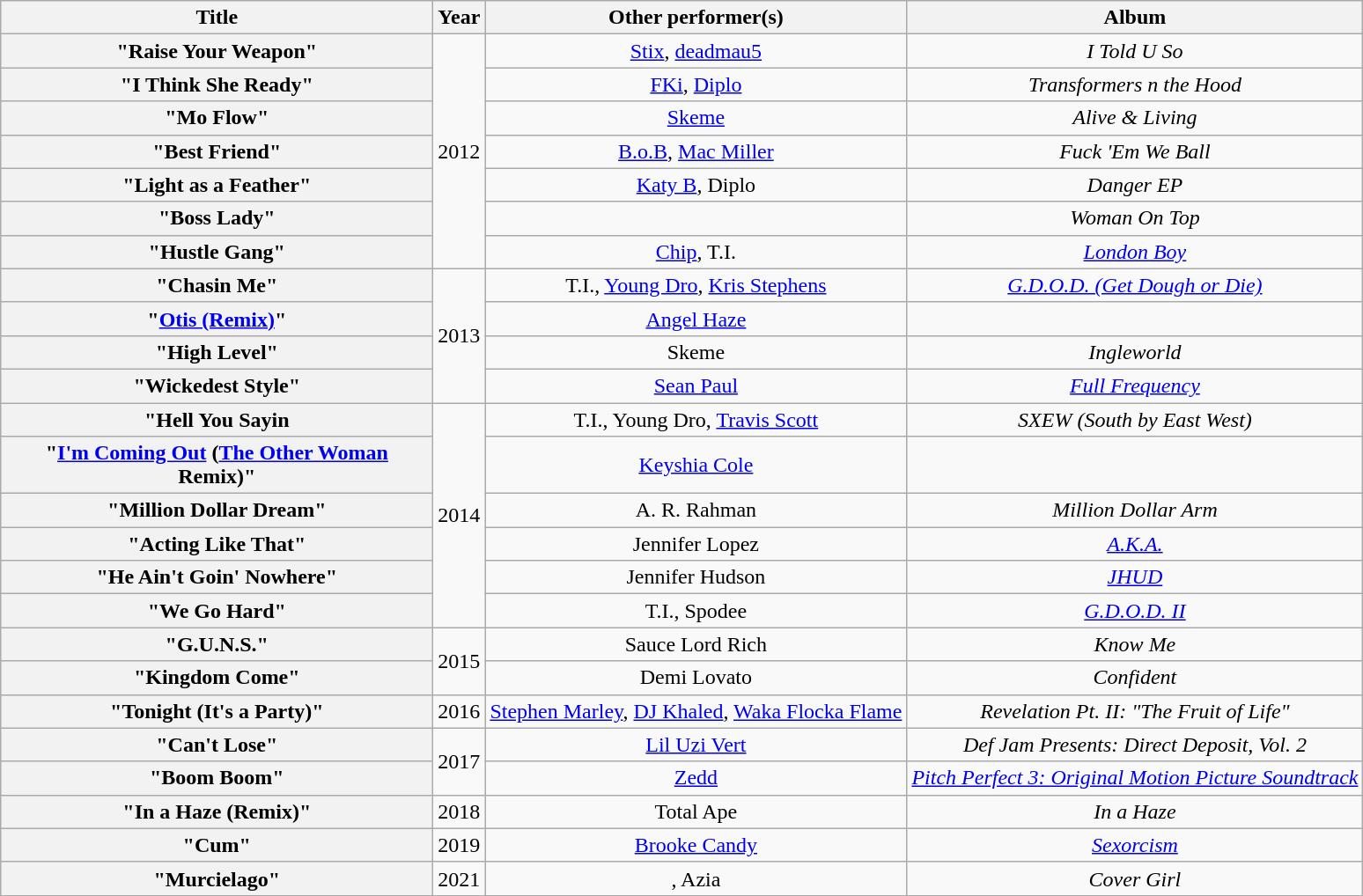<table class="wikitable plainrowheaders" style="text-align:center;">
<tr>
<th scope="col" style="width:20em;">Title</th>
<th scope="col">Year</th>
<th scope="col">Other performer(s)</th>
<th scope="col">Album</th>
</tr>
<tr>
<th scope="row">"Raise Your Weapon"</th>
<td rowspan="7">2012</td>
<td><a href='#'>Stix</a>, <a href='#'>deadmau5</a></td>
<td><em>I Told U So</em></td>
</tr>
<tr>
<th scope="row">"I Think She Ready"</th>
<td><a href='#'>FKi</a>, <a href='#'>Diplo</a></td>
<td><em>Transformers n the Hood</em></td>
</tr>
<tr>
<th scope="row">"Mo Flow"</th>
<td><a href='#'>Skeme</a></td>
<td><em>Alive & Living</em></td>
</tr>
<tr>
<th scope="row">"Best Friend"</th>
<td><a href='#'>B.o.B</a>, <a href='#'>Mac Miller</a></td>
<td><em>Fuck 'Em We Ball</em></td>
</tr>
<tr>
<th scope="row">"Light as a Feather"</th>
<td><a href='#'>Katy B</a>, Diplo</td>
<td><em>Danger EP</em></td>
</tr>
<tr>
<th scope="row">"Boss Lady"</th>
<td></td>
<td><em>Woman On Top</em></td>
</tr>
<tr>
<th scope="row">"Hustle Gang"</th>
<td><a href='#'>Chip</a>, T.I.</td>
<td><em><a href='#'>London Boy</a></em></td>
</tr>
<tr>
<th scope="row">"Chasin Me"</th>
<td rowspan="4">2013</td>
<td>T.I., <a href='#'>Young Dro</a>, <a href='#'>Kris Stephens</a></td>
<td><em><a href='#'>G.D.O.D. (Get Dough or Die)</a></em></td>
</tr>
<tr>
<th scope="row">"<a href='#'>Otis (Remix)</a>"</th>
<td><a href='#'>Angel Haze</a></td>
<td></td>
</tr>
<tr>
<th scope="row">"High Level"</th>
<td>Skeme</td>
<td><em>Ingleworld</em></td>
</tr>
<tr>
<th scope="row">"Wickedest Style"</th>
<td><a href='#'>Sean Paul</a></td>
<td><em><a href='#'>Full Frequency</a></em></td>
</tr>
<tr>
<th scope="row">"Hell You Sayin</th>
<td rowspan="6">2014</td>
<td>T.I., Young Dro, <a href='#'>Travis Scott</a></td>
<td><em>SXEW (South by East West)</em></td>
</tr>
<tr>
<th scope="row">"<a href='#'>I'm Coming Out</a> (<a href='#'>The Other Woman</a> Remix)"</th>
<td><a href='#'>Keyshia Cole</a></td>
<td></td>
</tr>
<tr>
<th scope="row">"Million Dollar Dream"</th>
<td>A. R. Rahman</td>
<td><em>Million Dollar Arm</em></td>
</tr>
<tr>
<th scope="row">"Acting Like That"</th>
<td>Jennifer Lopez</td>
<td><em><a href='#'>A.K.A.</a></em></td>
</tr>
<tr>
<th scope="row">"He Ain't Goin' Nowhere"</th>
<td>Jennifer Hudson</td>
<td><em><a href='#'>JHUD</a></em></td>
</tr>
<tr>
<th scope="row">"We Go Hard"</th>
<td>T.I., Spodee</td>
<td><em><a href='#'>G.D.O.D. II</a></em></td>
</tr>
<tr>
<th scope="row">"G.U.N.S."</th>
<td rowspan="2">2015</td>
<td>Sauce Lord Rich</td>
<td><em>Know Me</em></td>
</tr>
<tr>
<th scope="row">"Kingdom Come"</th>
<td>Demi Lovato</td>
<td><em>Confident</em></td>
</tr>
<tr>
<th scope="row">"Tonight (It's a Party)"</th>
<td>2016</td>
<td><a href='#'>Stephen Marley</a>, <a href='#'>DJ Khaled</a>, <a href='#'>Waka Flocka Flame</a></td>
<td><em>Revelation Pt. II: "The Fruit of Life"</em></td>
</tr>
<tr>
<th scope="row">"Can't Lose"</th>
<td rowspan="2">2017</td>
<td><a href='#'>Lil Uzi Vert</a></td>
<td><em>Def Jam Presents: Direct Deposit, Vol. 2</em></td>
</tr>
<tr>
<th scope="row">"Boom Boom"</th>
<td><a href='#'>Zedd</a></td>
<td><em><a href='#'>Pitch Perfect 3: Original Motion Picture Soundtrack</a></em></td>
</tr>
<tr>
<th scope="row">"In a Haze (Remix)"</th>
<td>2018</td>
<td>Total Ape</td>
<td><em>In a Haze</em></td>
</tr>
<tr>
<th scope="row">"Cum"</th>
<td>2019</td>
<td><a href='#'>Brooke Candy</a></td>
<td><em><a href='#'>Sexorcism</a></em></td>
</tr>
<tr>
<th scope="row">"Murcielago"</th>
<td>2021</td>
<td>, Azia</td>
<td><em>Cover Girl</em></td>
</tr>
<tr>
</tr>
</table>
